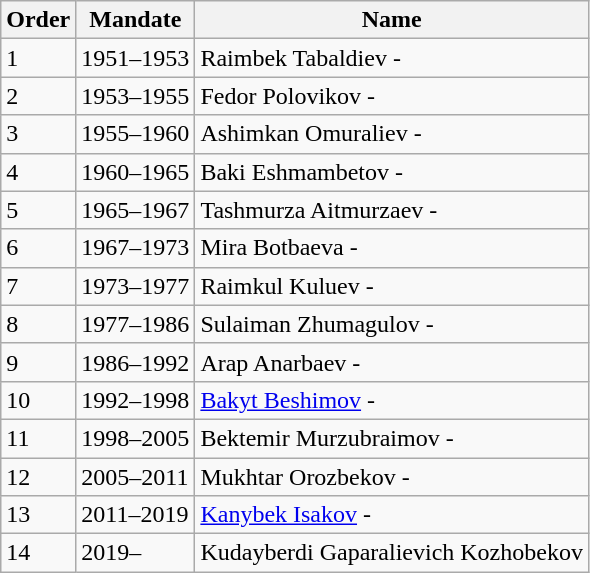<table class="wikitable">
<tr>
<th>Order</th>
<th>Mandate</th>
<th>Name</th>
</tr>
<tr>
<td>1</td>
<td>1951–1953</td>
<td>Raimbek Tabaldiev - <small></small></td>
</tr>
<tr>
<td>2</td>
<td>1953–1955</td>
<td>Fedor Polovikov - <small></small></td>
</tr>
<tr>
<td>3</td>
<td>1955–1960</td>
<td>Ashimkan Omuraliev  - <small></small></td>
</tr>
<tr>
<td>4</td>
<td>1960–1965</td>
<td>Baki Eshmambetov - <small></small></td>
</tr>
<tr>
<td>5</td>
<td>1965–1967</td>
<td>Tashmurza Aitmurzaev - <small></small></td>
</tr>
<tr>
<td>6</td>
<td>1967–1973</td>
<td>Mira Botbaeva - <small></small></td>
</tr>
<tr>
<td>7</td>
<td>1973–1977</td>
<td>Raimkul Kuluev  - <small></small></td>
</tr>
<tr>
<td>8</td>
<td>1977–1986</td>
<td>Sulaiman Zhumagulov - <small></small></td>
</tr>
<tr>
<td>9</td>
<td>1986–1992</td>
<td>Arap Anarbaev - <small></small></td>
</tr>
<tr>
<td>10</td>
<td>1992–1998</td>
<td><a href='#'>Bakyt Beshimov</a> - <small></small></td>
</tr>
<tr>
<td>11</td>
<td>1998–2005</td>
<td>Bektemir Murzubraimov - <small></small></td>
</tr>
<tr>
<td>12</td>
<td>2005–2011</td>
<td>Mukhtar Orozbekov  - <small></small></td>
</tr>
<tr>
<td>13</td>
<td>2011–2019</td>
<td><a href='#'>Kanybek Isakov</a> - <small></small></td>
</tr>
<tr>
<td>14</td>
<td>2019–</td>
<td>Kudayberdi Gaparalievich Kozhobekov</td>
</tr>
</table>
